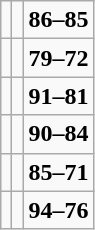<table class="wikitable">
<tr>
<td></td>
<td></td>
<td><strong>86–85</strong></td>
</tr>
<tr>
<td></td>
<td></td>
<td><strong>79–72</strong></td>
</tr>
<tr>
<td></td>
<td></td>
<td><strong>91–81</strong></td>
</tr>
<tr>
<td></td>
<td></td>
<td><strong>90–84</strong></td>
</tr>
<tr>
<td></td>
<td></td>
<td><strong>85–71</strong></td>
</tr>
<tr>
<td></td>
<td></td>
<td><strong>94–76</strong></td>
</tr>
</table>
